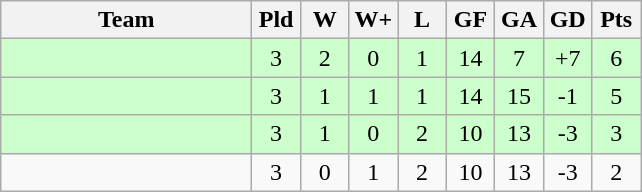<table class="wikitable" style="text-align:center;">
<tr>
<th width=160>Team</th>
<th width=25>Pld</th>
<th width=25>W</th>
<th width=25>W+</th>
<th width=25>L</th>
<th width=25>GF</th>
<th width=25>GA</th>
<th width=25>GD</th>
<th width=25>Pts</th>
</tr>
<tr style="background:#ccffcc;">
<td align=left></td>
<td>3</td>
<td>2</td>
<td>0</td>
<td>1</td>
<td>14</td>
<td>7</td>
<td>+7</td>
<td>6</td>
</tr>
<tr style="background:#ccffcc;">
<td align=left></td>
<td>3</td>
<td>1</td>
<td>1</td>
<td>1</td>
<td>14</td>
<td>15</td>
<td>-1</td>
<td>5</td>
</tr>
<tr style="background:#ccffcc;">
<td align=left></td>
<td>3</td>
<td>1</td>
<td>0</td>
<td>2</td>
<td>10</td>
<td>13</td>
<td>-3</td>
<td>3</td>
</tr>
<tr>
<td align=left></td>
<td>3</td>
<td>0</td>
<td>1</td>
<td>2</td>
<td>10</td>
<td>13</td>
<td>-3</td>
<td>2</td>
</tr>
</table>
